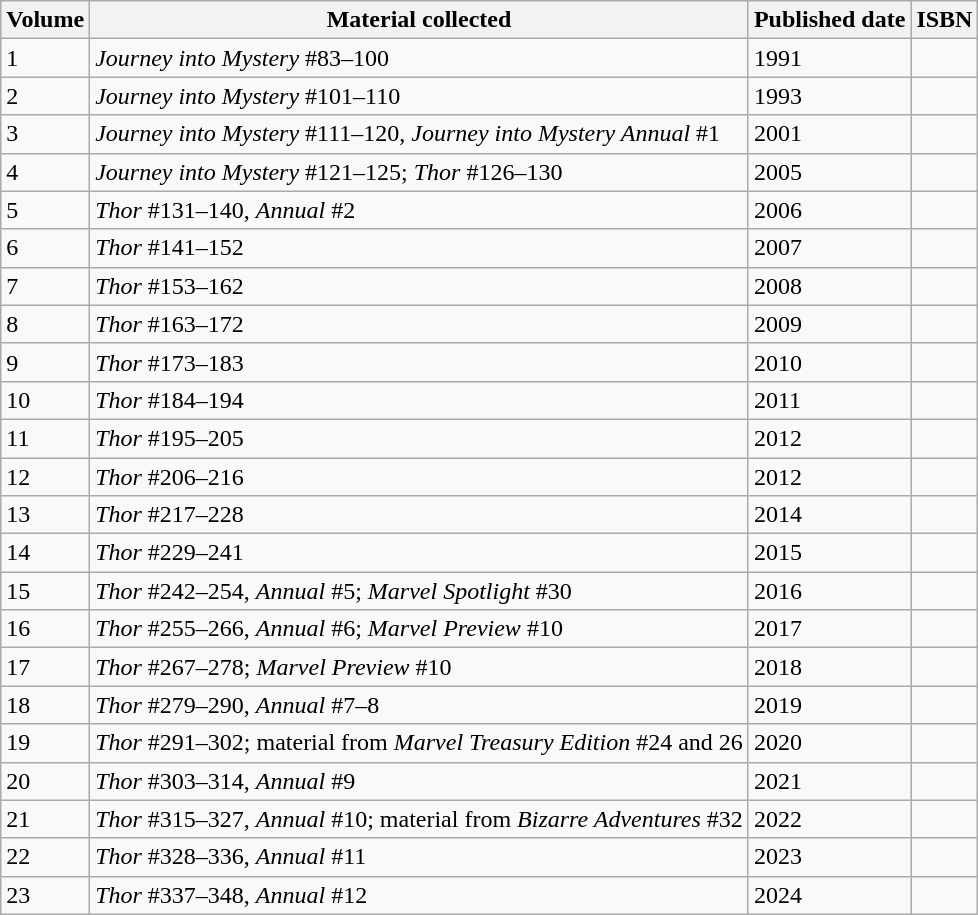<table class="wikitable sortable">
<tr>
<th>Volume</th>
<th>Material collected</th>
<th>Published date</th>
<th>ISBN</th>
</tr>
<tr>
<td>1</td>
<td><em>Journey into Mystery</em> #83–100</td>
<td>1991</td>
<td></td>
</tr>
<tr>
<td>2</td>
<td><em>Journey into Mystery</em> #101–110</td>
<td>1993</td>
<td></td>
</tr>
<tr>
<td>3</td>
<td><em>Journey into Mystery</em> #111–120, <em>Journey into Mystery Annual</em> #1</td>
<td>2001</td>
<td></td>
</tr>
<tr>
<td>4</td>
<td><em>Journey into Mystery</em> #121–125; <em>Thor</em> #126–130</td>
<td>2005</td>
<td></td>
</tr>
<tr>
<td>5</td>
<td><em>Thor</em> #131–140, <em>Annual</em> #2</td>
<td>2006</td>
<td></td>
</tr>
<tr>
<td>6</td>
<td><em>Thor</em> #141–152</td>
<td>2007</td>
<td></td>
</tr>
<tr>
<td>7</td>
<td><em>Thor</em> #153–162</td>
<td>2008</td>
<td></td>
</tr>
<tr>
<td>8</td>
<td><em>Thor</em> #163–172</td>
<td>2009</td>
<td></td>
</tr>
<tr>
<td>9</td>
<td><em>Thor</em> #173–183</td>
<td>2010</td>
<td></td>
</tr>
<tr>
<td>10</td>
<td><em>Thor</em> #184–194</td>
<td>2011</td>
<td></td>
</tr>
<tr>
<td>11</td>
<td><em>Thor</em> #195–205</td>
<td>2012</td>
<td></td>
</tr>
<tr>
<td>12</td>
<td><em>Thor</em> #206–216</td>
<td>2012</td>
<td></td>
</tr>
<tr>
<td>13</td>
<td><em>Thor</em> #217–228</td>
<td>2014</td>
<td></td>
</tr>
<tr>
<td>14</td>
<td><em>Thor</em> #229–241</td>
<td>2015</td>
<td></td>
</tr>
<tr>
<td>15</td>
<td><em>Thor</em> #242–254, <em>Annual</em> #5; <em>Marvel Spotlight</em> #30</td>
<td>2016</td>
<td></td>
</tr>
<tr>
<td>16</td>
<td><em>Thor</em> #255–266, <em>Annual</em> #6; <em>Marvel Preview</em> #10</td>
<td>2017</td>
<td></td>
</tr>
<tr>
<td>17</td>
<td><em>Thor</em> #267–278; <em>Marvel Preview</em> #10</td>
<td>2018</td>
<td></td>
</tr>
<tr>
<td>18</td>
<td><em>Thor</em> #279–290, <em>Annual</em> #7–8</td>
<td>2019</td>
<td></td>
</tr>
<tr>
<td>19</td>
<td><em>Thor</em> #291–302; material from <em>Marvel Treasury Edition</em> #24 and 26</td>
<td>2020</td>
<td></td>
</tr>
<tr>
<td>20</td>
<td><em>Thor</em> #303–314, <em>Annual</em> #9</td>
<td>2021</td>
<td></td>
</tr>
<tr>
<td>21</td>
<td><em>Thor</em> #315–327, <em>Annual</em> #10; material from <em>Bizarre Adventures</em> #32</td>
<td>2022</td>
<td></td>
</tr>
<tr>
<td>22</td>
<td><em>Thor</em> #328–336, <em>Annual</em> #11</td>
<td>2023</td>
<td></td>
</tr>
<tr>
<td>23</td>
<td><em>Thor</em> #337–348, <em>Annual</em> #12</td>
<td>2024</td>
<td></td>
</tr>
</table>
